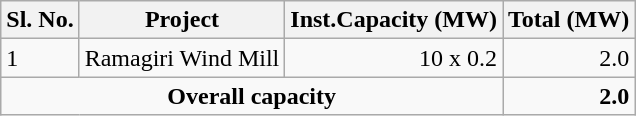<table class="wikitable sortable">
<tr style="text-align:left;">
<th>Sl. No.</th>
<th>Project</th>
<th>Inst.Capacity (MW)</th>
<th>Total (MW)</th>
</tr>
<tr>
<td>1</td>
<td>Ramagiri Wind Mill</td>
<td style="text-align:right;">10 x 0.2</td>
<td style="text-align:right;">2.0</td>
</tr>
<tr>
<td colspan="3" style="text-align:center;"><strong>Overall capacity</strong></td>
<td style="text-align:right;"><strong>2.0</strong></td>
</tr>
</table>
